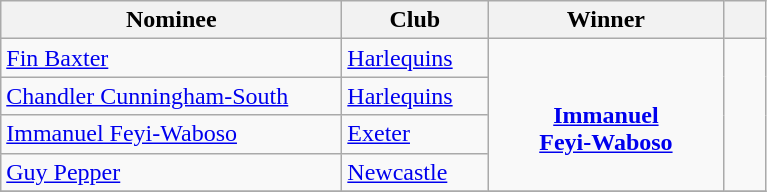<table class="wikitable">
<tr>
<th width=220>Nominee</th>
<th width=90>Club</th>
<th width=150>Winner</th>
<th width=20></th>
</tr>
<tr>
<td> <a href='#'>Fin Baxter</a></td>
<td><a href='#'>Harlequins</a></td>
<td rowspan=4 align=center><br><strong><a href='#'>Immanuel<br>Feyi-Waboso</a></strong></td>
<td rowspan=4 align=center></td>
</tr>
<tr>
<td> <a href='#'>Chandler Cunningham-South</a></td>
<td><a href='#'>Harlequins</a></td>
</tr>
<tr>
<td> <a href='#'>Immanuel Feyi-Waboso</a></td>
<td><a href='#'>Exeter</a></td>
</tr>
<tr>
<td> <a href='#'>Guy Pepper</a></td>
<td><a href='#'>Newcastle</a></td>
</tr>
<tr>
</tr>
</table>
